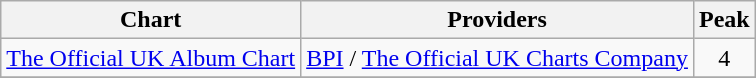<table class="wikitable">
<tr>
<th align="left">Chart</th>
<th align="left">Providers</th>
<th align="left">Peak</th>
</tr>
<tr>
<td align="left"><a href='#'>The Official UK Album Chart</a></td>
<td align="left"><a href='#'>BPI</a> / <a href='#'>The Official UK Charts Company</a></td>
<td align="center">4</td>
</tr>
<tr>
</tr>
</table>
